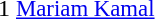<table cellspacing=0 cellpadding=0>
<tr>
<td><div>1 </div></td>
<td style="font-size: 95%"> <a href='#'>Mariam Kamal</a></td>
</tr>
</table>
